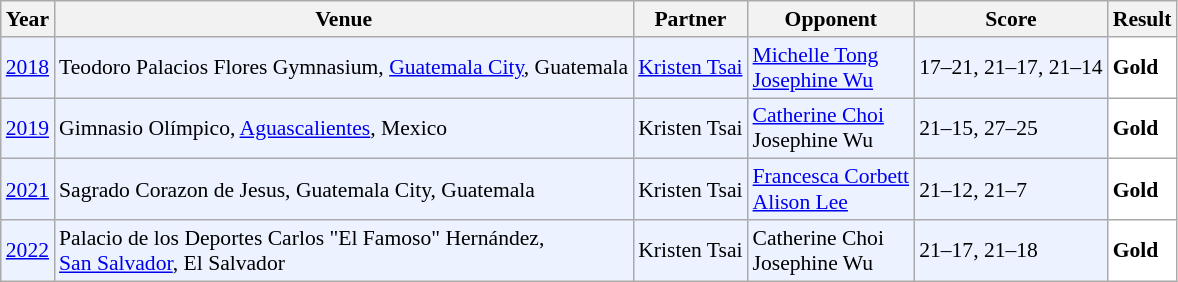<table class="sortable wikitable" style="font-size: 90%;">
<tr>
<th>Year</th>
<th>Venue</th>
<th>Partner</th>
<th>Opponent</th>
<th>Score</th>
<th>Result</th>
</tr>
<tr style="background:#ECF2FF">
<td align="center"><a href='#'>2018</a></td>
<td align="left">Teodoro Palacios Flores Gymnasium, <a href='#'>Guatemala City</a>, Guatemala</td>
<td align="left"> <a href='#'>Kristen Tsai</a></td>
<td align="left"> <a href='#'>Michelle Tong</a><br> <a href='#'>Josephine Wu</a></td>
<td align="left">17–21, 21–17, 21–14</td>
<td style="text-align:left; background:white"> <strong>Gold</strong></td>
</tr>
<tr style="background:#ECF2FF">
<td align="center"><a href='#'>2019</a></td>
<td align="left">Gimnasio Olímpico, <a href='#'>Aguascalientes</a>, Mexico</td>
<td align="left"> Kristen Tsai</td>
<td align="left"> <a href='#'>Catherine Choi</a><br> Josephine Wu</td>
<td align="left">21–15, 27–25</td>
<td style="text-align:left; background:white"> <strong>Gold</strong></td>
</tr>
<tr style="background:#ECF2FF">
<td align="center"><a href='#'>2021</a></td>
<td align="left">Sagrado Corazon de Jesus, Guatemala City, Guatemala</td>
<td align="left"> Kristen Tsai</td>
<td align="left"> <a href='#'>Francesca Corbett</a><br> <a href='#'>Alison Lee</a></td>
<td align="left">21–12, 21–7</td>
<td style="text-align:left; background:white"> <strong>Gold</strong></td>
</tr>
<tr style="background:#ECF2FF">
<td align="center"><a href='#'>2022</a></td>
<td align="left">Palacio de los Deportes Carlos "El Famoso" Hernández,<br><a href='#'>San Salvador</a>, El Salvador</td>
<td align="left"> Kristen Tsai</td>
<td align="left"> Catherine Choi<br> Josephine Wu</td>
<td align="left">21–17, 21–18</td>
<td style="text-align:left; background:white"> <strong>Gold</strong></td>
</tr>
</table>
